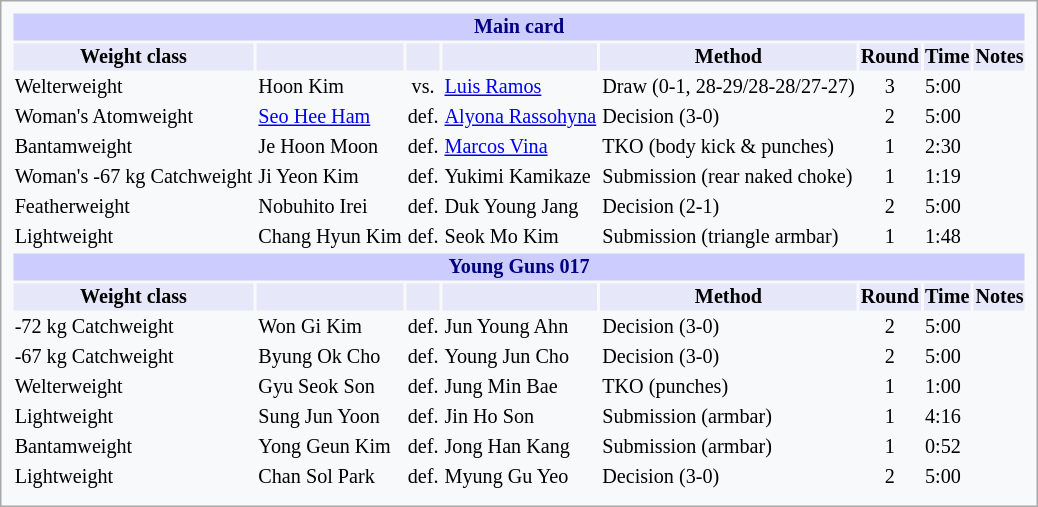<table style="font-size: 84%; border: 1px solid darkgray; padding: 0.43em; background-color: #F8F9FA;">
<tr>
<th colspan="8" style="background-color: #ccf; color: #000080; text-align: center;">Main card</th>
</tr>
<tr>
<th colspan="1" style="background-color: #E6E8FA; color: #000000; text-align: center;">Weight class</th>
<th colspan="1" style="background-color: #E6E8FA; color: #000000; text-align: center;"></th>
<th colspan="1" style="background-color: #E6E8FA; color: #000000; text-align: center;"></th>
<th colspan="1" style="background-color: #E6E8FA; color: #000000; text-align: center;"></th>
<th colspan="1" style="background-color: #E6E8FA; color: #000000; text-align: center;">Method</th>
<th colspan="1" style="background-color: #E6E8FA; color: #000000; text-align: center;">Round</th>
<th colspan="1" style="background-color: #E6E8FA; color: #000000; text-align: center;">Time</th>
<th colspan="1" style="background-color: #E6E8FA; color: #000000; text-align: center;">Notes</th>
</tr>
<tr>
<td>Welterweight</td>
<td> Hoon Kim</td>
<td align="center">vs.</td>
<td> <a href='#'>Luis Ramos</a></td>
<td>Draw (0-1, 28-29/28-28/27-27)</td>
<td align="center">3</td>
<td>5:00</td>
<td></td>
</tr>
<tr>
<td>Woman's Atomweight</td>
<td> <a href='#'>Seo Hee Ham</a></td>
<td>def.</td>
<td> <a href='#'>Alyona Rassohyna</a></td>
<td>Decision (3-0)</td>
<td align="center">2</td>
<td>5:00</td>
<td></td>
</tr>
<tr>
<td>Bantamweight</td>
<td> Je Hoon Moon</td>
<td>def.</td>
<td> <a href='#'>Marcos Vina</a></td>
<td>TKO (body kick & punches)</td>
<td align="center">1</td>
<td>2:30</td>
<td></td>
</tr>
<tr>
<td>Woman's -67 kg Catchweight</td>
<td> Ji Yeon Kim</td>
<td>def.</td>
<td> Yukimi Kamikaze</td>
<td>Submission (rear naked choke)</td>
<td align="center">1</td>
<td>1:19</td>
<td></td>
</tr>
<tr>
<td>Featherweight</td>
<td> Nobuhito Irei</td>
<td>def.</td>
<td> Duk Young Jang</td>
<td>Decision (2-1)</td>
<td align="center">2</td>
<td>5:00</td>
<td></td>
</tr>
<tr>
<td>Lightweight</td>
<td> Chang Hyun Kim</td>
<td>def.</td>
<td> Seok Mo Kim</td>
<td>Submission (triangle armbar)</td>
<td align="center">1</td>
<td>1:48</td>
<td></td>
</tr>
<tr>
<th colspan="8" style="background-color: #ccf; color: #000080; text-align: center;">Young Guns 017</th>
</tr>
<tr>
<th colspan="1" style="background-color: #E6E8FA; color: #000000; text-align: center;">Weight class</th>
<th colspan="1" style="background-color: #E6E8FA; color: #000000; text-align: center;"></th>
<th colspan="1" style="background-color: #E6E8FA; color: #000000; text-align: center;"></th>
<th colspan="1" style="background-color: #E6E8FA; color: #000000; text-align: center;"></th>
<th colspan="1" style="background-color: #E6E8FA; color: #000000; text-align: center;">Method</th>
<th colspan="1" style="background-color: #E6E8FA; color: #000000; text-align: center;">Round</th>
<th colspan="1" style="background-color: #E6E8FA; color: #000000; text-align: center;">Time</th>
<th colspan="1" style="background-color: #E6E8FA; color: #000000; text-align: center;">Notes</th>
</tr>
<tr>
<td>-72 kg Catchweight</td>
<td> Won Gi Kim</td>
<td>def.</td>
<td> Jun Young Ahn</td>
<td>Decision (3-0)</td>
<td align="center">2</td>
<td>5:00</td>
<td></td>
</tr>
<tr>
<td>-67 kg Catchweight</td>
<td> Byung Ok Cho</td>
<td>def.</td>
<td> Young Jun Cho</td>
<td>Decision (3-0)</td>
<td align="center">2</td>
<td>5:00</td>
<td></td>
</tr>
<tr>
<td>Welterweight</td>
<td> Gyu Seok Son</td>
<td>def.</td>
<td> Jung Min Bae</td>
<td>TKO (punches)</td>
<td align="center">1</td>
<td>1:00</td>
<td></td>
</tr>
<tr>
<td>Lightweight</td>
<td> Sung Jun Yoon</td>
<td>def.</td>
<td> Jin Ho Son</td>
<td>Submission (armbar)</td>
<td align="center">1</td>
<td>4:16</td>
<td></td>
</tr>
<tr>
<td>Bantamweight</td>
<td> Yong Geun Kim</td>
<td>def.</td>
<td> Jong Han Kang</td>
<td>Submission (armbar)</td>
<td align="center">1</td>
<td>0:52</td>
<td></td>
</tr>
<tr>
<td>Lightweight</td>
<td> Chan Sol Park</td>
<td>def.</td>
<td> Myung Gu Yeo</td>
<td>Decision (3-0)</td>
<td align="center">2</td>
<td>5:00</td>
<td></td>
</tr>
<tr>
</tr>
</table>
